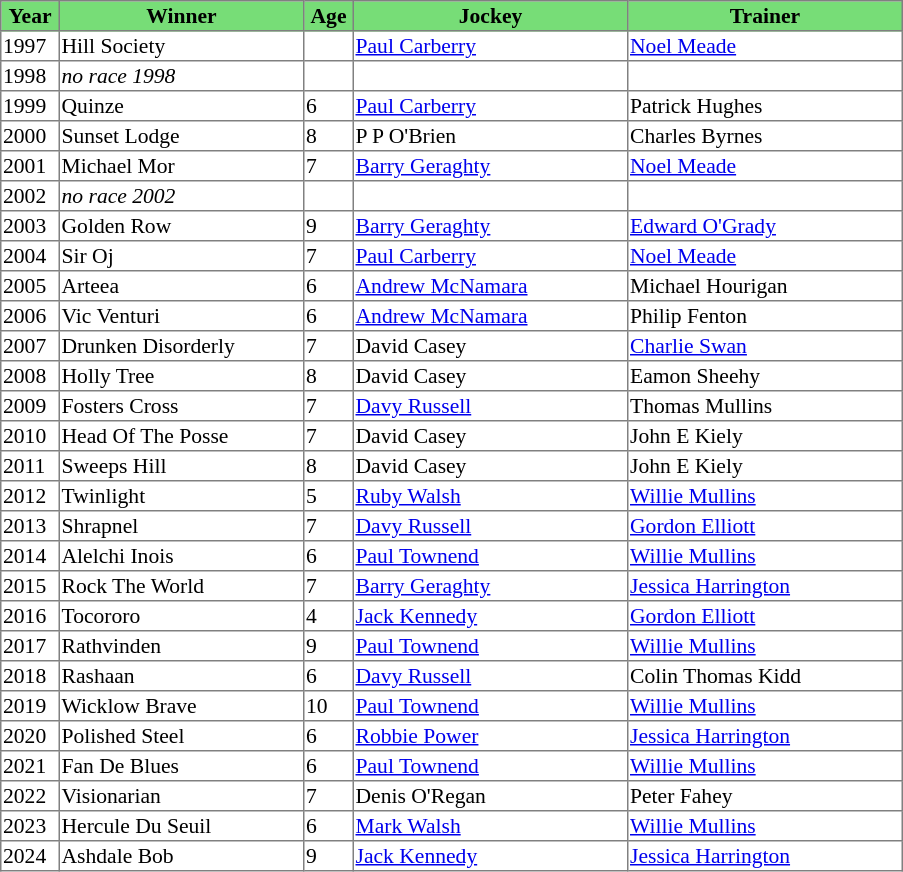<table class = "sortable" | border="1" style="border-collapse: collapse; font-size:90%">
<tr bgcolor="#77dd77" align="center">
<th style="width:36px"><strong>Year</strong></th>
<th style="width:160px"><strong>Winner</strong></th>
<th style="width:30px"><strong>Age</strong></th>
<th style="width:180px"><strong>Jockey</strong></th>
<th style="width:180px"><strong>Trainer</strong></th>
</tr>
<tr>
<td>1997</td>
<td>Hill Society</td>
<td></td>
<td><a href='#'>Paul Carberry</a></td>
<td><a href='#'>Noel Meade</a></td>
</tr>
<tr>
<td>1998</td>
<td><em>no race 1998</em></td>
<td></td>
<td></td>
<td></td>
</tr>
<tr>
<td>1999</td>
<td>Quinze</td>
<td>6</td>
<td><a href='#'>Paul Carberry</a></td>
<td>Patrick Hughes</td>
</tr>
<tr>
<td>2000</td>
<td>Sunset Lodge</td>
<td>8</td>
<td>P P O'Brien</td>
<td>Charles Byrnes</td>
</tr>
<tr>
<td>2001</td>
<td>Michael Mor</td>
<td>7</td>
<td><a href='#'>Barry Geraghty</a></td>
<td><a href='#'>Noel Meade</a></td>
</tr>
<tr>
<td>2002</td>
<td><em>no race 2002</em></td>
<td></td>
<td></td>
<td></td>
</tr>
<tr>
<td>2003</td>
<td>Golden Row</td>
<td>9</td>
<td><a href='#'>Barry Geraghty</a></td>
<td><a href='#'>Edward O'Grady</a></td>
</tr>
<tr>
<td>2004</td>
<td>Sir Oj</td>
<td>7</td>
<td><a href='#'>Paul Carberry</a></td>
<td><a href='#'>Noel Meade</a></td>
</tr>
<tr>
<td>2005</td>
<td>Arteea</td>
<td>6</td>
<td><a href='#'>Andrew McNamara</a></td>
<td>Michael Hourigan</td>
</tr>
<tr>
<td>2006</td>
<td>Vic Venturi</td>
<td>6</td>
<td><a href='#'>Andrew McNamara</a></td>
<td>Philip Fenton</td>
</tr>
<tr>
<td>2007</td>
<td>Drunken Disorderly</td>
<td>7</td>
<td>David Casey</td>
<td><a href='#'>Charlie Swan</a></td>
</tr>
<tr>
<td>2008</td>
<td>Holly Tree</td>
<td>8</td>
<td>David Casey</td>
<td>Eamon Sheehy</td>
</tr>
<tr>
<td>2009</td>
<td>Fosters Cross</td>
<td>7</td>
<td><a href='#'>Davy Russell</a></td>
<td>Thomas Mullins</td>
</tr>
<tr>
<td>2010</td>
<td>Head Of The Posse</td>
<td>7</td>
<td>David Casey</td>
<td>John E Kiely</td>
</tr>
<tr>
<td>2011</td>
<td>Sweeps Hill</td>
<td>8</td>
<td>David Casey</td>
<td>John E Kiely</td>
</tr>
<tr>
<td>2012</td>
<td>Twinlight</td>
<td>5</td>
<td><a href='#'>Ruby Walsh</a></td>
<td><a href='#'>Willie Mullins</a></td>
</tr>
<tr>
<td>2013</td>
<td>Shrapnel</td>
<td>7</td>
<td><a href='#'>Davy Russell</a></td>
<td><a href='#'>Gordon Elliott</a></td>
</tr>
<tr>
<td>2014</td>
<td>Alelchi Inois</td>
<td>6</td>
<td><a href='#'>Paul Townend</a></td>
<td><a href='#'>Willie Mullins</a></td>
</tr>
<tr>
<td>2015</td>
<td>Rock The World</td>
<td>7</td>
<td><a href='#'>Barry Geraghty</a></td>
<td><a href='#'>Jessica Harrington</a></td>
</tr>
<tr>
<td>2016</td>
<td>Tocororo</td>
<td>4</td>
<td><a href='#'>Jack Kennedy</a></td>
<td><a href='#'>Gordon Elliott</a></td>
</tr>
<tr>
<td>2017</td>
<td>Rathvinden</td>
<td>9</td>
<td><a href='#'>Paul Townend</a></td>
<td><a href='#'>Willie Mullins</a></td>
</tr>
<tr>
<td>2018</td>
<td>Rashaan</td>
<td>6</td>
<td><a href='#'>Davy Russell</a></td>
<td>Colin Thomas Kidd</td>
</tr>
<tr>
<td>2019</td>
<td>Wicklow Brave</td>
<td>10</td>
<td><a href='#'>Paul Townend</a></td>
<td><a href='#'>Willie Mullins</a></td>
</tr>
<tr>
<td>2020</td>
<td>Polished Steel</td>
<td>6</td>
<td><a href='#'>Robbie Power</a></td>
<td><a href='#'>Jessica Harrington</a></td>
</tr>
<tr>
<td>2021</td>
<td>Fan De Blues</td>
<td>6</td>
<td><a href='#'>Paul Townend</a></td>
<td><a href='#'>Willie Mullins</a></td>
</tr>
<tr>
<td>2022</td>
<td>Visionarian</td>
<td>7</td>
<td>Denis O'Regan</td>
<td>Peter Fahey</td>
</tr>
<tr>
<td>2023</td>
<td>Hercule Du Seuil</td>
<td>6</td>
<td><a href='#'>Mark Walsh</a></td>
<td><a href='#'>Willie Mullins</a></td>
</tr>
<tr>
<td>2024</td>
<td>Ashdale Bob</td>
<td>9</td>
<td><a href='#'>Jack Kennedy</a></td>
<td><a href='#'>Jessica Harrington</a></td>
</tr>
</table>
